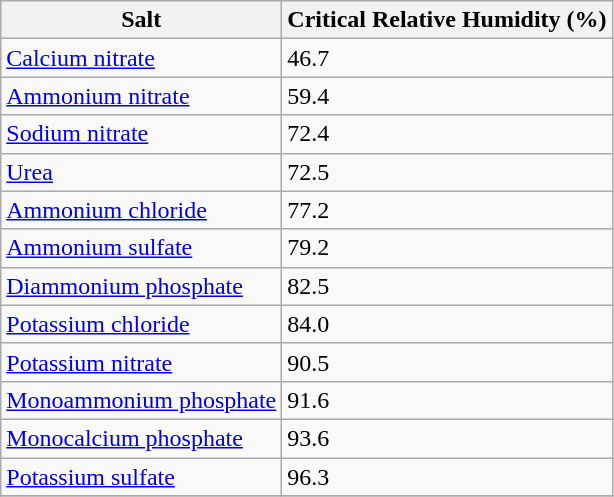<table class="wikitable sortable">
<tr>
<th>Salt</th>
<th>Critical Relative Humidity (%)</th>
</tr>
<tr>
<td><a href='#'>Calcium nitrate</a></td>
<td>46.7</td>
</tr>
<tr>
<td><a href='#'>Ammonium nitrate</a></td>
<td>59.4</td>
</tr>
<tr>
<td><a href='#'>Sodium nitrate</a></td>
<td>72.4</td>
</tr>
<tr>
<td><a href='#'>Urea</a></td>
<td>72.5</td>
</tr>
<tr>
<td><a href='#'>Ammonium chloride</a></td>
<td>77.2</td>
</tr>
<tr>
<td><a href='#'>Ammonium sulfate</a></td>
<td>79.2</td>
</tr>
<tr>
<td><a href='#'>Diammonium phosphate</a></td>
<td>82.5</td>
</tr>
<tr>
<td><a href='#'>Potassium chloride</a></td>
<td>84.0</td>
</tr>
<tr>
<td><a href='#'>Potassium nitrate</a></td>
<td>90.5</td>
</tr>
<tr>
<td><a href='#'>Monoammonium phosphate</a></td>
<td>91.6</td>
</tr>
<tr>
<td><a href='#'>Monocalcium phosphate</a></td>
<td>93.6</td>
</tr>
<tr>
<td><a href='#'>Potassium sulfate</a></td>
<td>96.3</td>
</tr>
<tr>
</tr>
</table>
